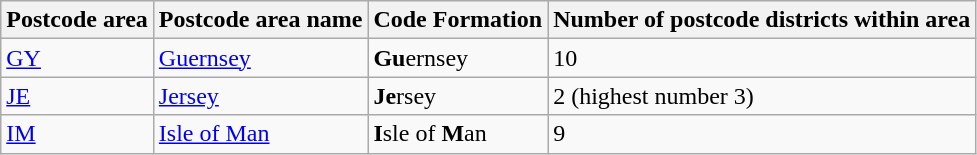<table class="wikitable sortable">
<tr>
<th>Postcode area</th>
<th>Postcode area name</th>
<th>Code Formation</th>
<th>Number of postcode districts within area</th>
</tr>
<tr>
<td><a href='#'>GY</a></td>
<td><a href='#'>Guernsey</a></td>
<td><strong>Gu</strong>ernsey</td>
<td>10</td>
</tr>
<tr>
<td><a href='#'>JE</a></td>
<td><a href='#'>Jersey</a></td>
<td><strong>Je</strong>rsey</td>
<td>2 (highest number 3)</td>
</tr>
<tr>
<td><a href='#'>IM</a></td>
<td><a href='#'>Isle of Man</a></td>
<td><strong>I</strong>sle of <strong>M</strong>an</td>
<td>9</td>
</tr>
</table>
